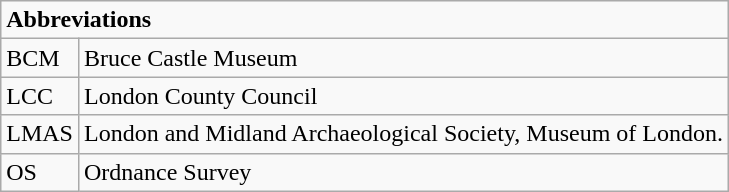<table class="wikitable">
<tr>
<td colspan="2"><strong>Abbreviations</strong></td>
</tr>
<tr>
<td>BCM</td>
<td>Bruce Castle Museum</td>
</tr>
<tr>
<td>LCC</td>
<td>London County Council</td>
</tr>
<tr>
<td>LMAS</td>
<td>London and Midland Archaeological Society, Museum of London.</td>
</tr>
<tr>
<td>OS</td>
<td>Ordnance Survey</td>
</tr>
</table>
